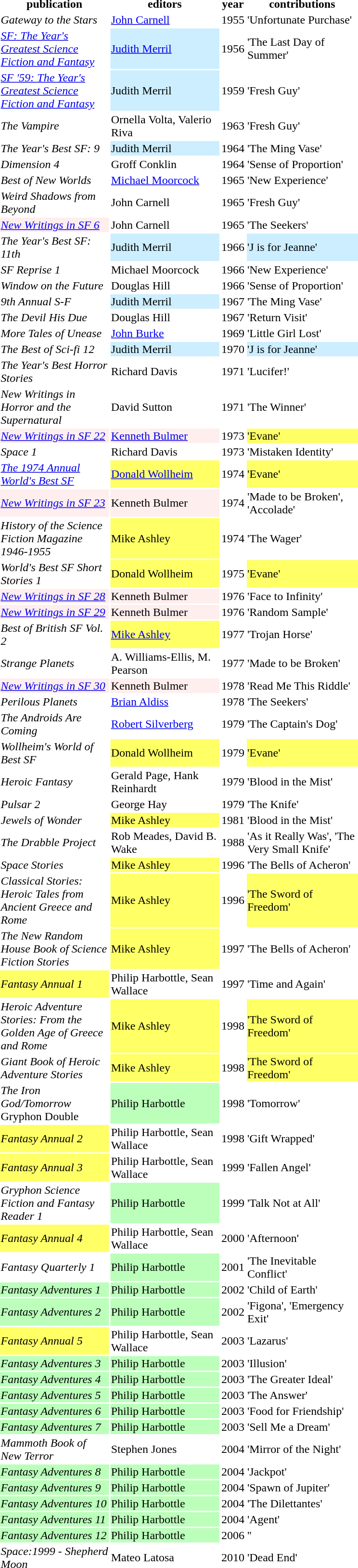<table class="sortable sort-under-center">
<tr>
<th>publication</th>
<th>editors</th>
<th>year</th>
<th>contributions</th>
</tr>
<tr>
<td style="width:9.3em"><em>Gateway to the Stars</em></td>
<td style="width:9.3em"><a href='#'>John Carnell</a></td>
<td style="width:2em">1955</td>
<td style="width:9.5em">'Unfortunate Purchase'</td>
</tr>
<tr>
<td><em><a href='#'>SF: The Year's Greatest Science Fiction and Fantasy</a></em></td>
<td style="background:#cef"><a href='#'>Judith Merril</a></td>
<td>1956</td>
<td>'The Last Day of Summer'</td>
</tr>
<tr>
<td><em><a href='#'>SF '59: The Year's Greatest Science Fiction and Fantasy</a></em></td>
<td style="background:#cef">Judith Merril</td>
<td>1959</td>
<td>'Fresh Guy'</td>
</tr>
<tr>
<td><em>The Vampire</em></td>
<td>Ornella Volta, Valerio Riva</td>
<td>1963</td>
<td>'Fresh Guy'</td>
</tr>
<tr>
<td><em>The Year's Best SF: 9</em></td>
<td style="background:#cef">Judith Merril</td>
<td>1964</td>
<td>'The Ming Vase'</td>
</tr>
<tr>
<td><em>Dimension 4</em></td>
<td>Groff Conklin</td>
<td>1964</td>
<td>'Sense of Proportion'</td>
</tr>
<tr>
<td><em>Best of New Worlds</em></td>
<td><a href='#'>Michael Moorcock</a></td>
<td>1965</td>
<td>'New Experience'</td>
</tr>
<tr>
<td><em>Weird Shadows from Beyond</em></td>
<td>John Carnell</td>
<td>1965</td>
<td>'Fresh Guy'</td>
</tr>
<tr>
<td style="background:#fee"><em><a href='#'>New Writings in SF 6</a></em></td>
<td>John Carnell</td>
<td>1965</td>
<td>'The Seekers'</td>
</tr>
<tr>
<td><em>The Year's Best SF: 11th</em></td>
<td style="background:#cef">Judith Merril</td>
<td>1966</td>
<td style="background:#cef">'J is for Jeanne'</td>
</tr>
<tr>
<td><em>SF Reprise 1</em></td>
<td>Michael Moorcock</td>
<td>1966</td>
<td>'New Experience'</td>
</tr>
<tr>
<td><em>Window on the Future</em></td>
<td>Douglas Hill</td>
<td>1966</td>
<td>'Sense of Proportion'</td>
</tr>
<tr>
<td><em>9th Annual S-F</em></td>
<td style="background:#cef">Judith Merril</td>
<td>1967</td>
<td>'The Ming Vase'</td>
</tr>
<tr>
<td><em>The Devil His Due</em></td>
<td>Douglas Hill</td>
<td>1967</td>
<td>'Return Visit'</td>
</tr>
<tr>
<td><em>More Tales of Unease</em></td>
<td><a href='#'>John Burke</a></td>
<td>1969</td>
<td>'Little Girl Lost'</td>
</tr>
<tr>
<td><em>The Best of Sci-fi 12</em></td>
<td style="background:#cef">Judith Merril</td>
<td>1970</td>
<td style="background:#cef">'J is for Jeanne'</td>
</tr>
<tr>
<td><em>The Year's Best Horror Stories</em></td>
<td>Richard Davis</td>
<td>1971</td>
<td>'Lucifer!'</td>
</tr>
<tr>
<td><em>New Writings in Horror and the Supernatural</em></td>
<td>David Sutton</td>
<td>1971</td>
<td>'The Winner'</td>
</tr>
<tr>
<td style="background:#fee"><em><a href='#'>New Writings in SF 22</a></em></td>
<td style="background:#fee"><a href='#'>Kenneth Bulmer</a></td>
<td>1973</td>
<td style="background:#ff6">'Evane'</td>
</tr>
<tr>
<td><em>Space 1</em></td>
<td>Richard Davis</td>
<td>1973</td>
<td>'Mistaken Identity'</td>
</tr>
<tr>
<td><em><a href='#'>The 1974 Annual World's Best SF</a></em></td>
<td style="background:#ff6"><a href='#'>Donald Wollheim</a></td>
<td>1974</td>
<td style="background:#ff6">'Evane'</td>
</tr>
<tr>
<td style="background:#fee"><em><a href='#'>New Writings in SF 23</a></em></td>
<td style="background:#fee">Kenneth Bulmer</td>
<td>1974</td>
<td>'Made to be Broken', 'Accolade'</td>
</tr>
<tr>
<td><em>History of the Science Fiction Magazine 1946-1955</em></td>
<td style="background:#ff6">Mike Ashley</td>
<td>1974</td>
<td>'The Wager'</td>
</tr>
<tr>
<td><em>World's Best SF Short Stories 1</em></td>
<td style="background:#ff6">Donald Wollheim</td>
<td>1975</td>
<td style="background:#ff6">'Evane'</td>
</tr>
<tr>
<td style="background:#fee"><em><a href='#'>New Writings in SF 28</a></em></td>
<td style="background:#fee">Kenneth Bulmer</td>
<td>1976</td>
<td>'Face to Infinity'</td>
</tr>
<tr>
<td style="background:#fee"><em><a href='#'>New Writings in SF 29</a></em></td>
<td style="background:#fee">Kenneth Bulmer</td>
<td>1976</td>
<td>'Random Sample'</td>
</tr>
<tr>
<td><em>Best of British SF Vol. 2</em></td>
<td style="background:#ff6"><a href='#'>Mike Ashley</a></td>
<td>1977</td>
<td>'Trojan Horse'</td>
</tr>
<tr>
<td><em>Strange Planets</em></td>
<td>A. Williams-Ellis, M. Pearson</td>
<td>1977</td>
<td>'Made to be Broken'</td>
</tr>
<tr>
<td style="background:#fee"><em><a href='#'>New Writings in SF 30</a></em></td>
<td style="background:#fee">Kenneth Bulmer</td>
<td>1978</td>
<td>'Read Me This Riddle'</td>
</tr>
<tr>
<td><em>Perilous Planets</em></td>
<td><a href='#'>Brian Aldiss</a></td>
<td>1978</td>
<td>'The Seekers'</td>
</tr>
<tr>
<td><em>The Androids Are Coming</em></td>
<td><a href='#'>Robert Silverberg</a></td>
<td>1979</td>
<td>'The Captain's Dog'</td>
</tr>
<tr>
<td><em>Wollheim's World of Best SF</em></td>
<td style="background:#ff6">Donald Wollheim</td>
<td>1979</td>
<td style="background:#ff6">'Evane'</td>
</tr>
<tr>
<td><em>Heroic Fantasy</em></td>
<td>Gerald Page, Hank Reinhardt</td>
<td>1979</td>
<td>'Blood in the Mist'</td>
</tr>
<tr>
<td><em>Pulsar 2</em></td>
<td>George Hay</td>
<td>1979</td>
<td>'The Knife'</td>
</tr>
<tr>
<td><em>Jewels of Wonder</em></td>
<td style="background:#ff6">Mike Ashley</td>
<td>1981</td>
<td>'Blood in the Mist'</td>
</tr>
<tr>
<td><em>The Drabble Project</em></td>
<td>Rob Meades, David B. Wake</td>
<td>1988</td>
<td>'As it Really Was', 'The Very Small Knife'</td>
</tr>
<tr>
<td><em>Space Stories</em></td>
<td style="background:#ff6">Mike Ashley</td>
<td>1996</td>
<td>'The Bells of Acheron'</td>
</tr>
<tr>
<td><em>Classical Stories: Heroic Tales from Ancient Greece and Rome</em></td>
<td style="background:#ff6">Mike Ashley</td>
<td>1996</td>
<td style="background:#ff6">'The Sword of Freedom'</td>
</tr>
<tr>
<td><em>The New Random House Book of Science Fiction Stories</em></td>
<td style="background:#ff6">Mike Ashley</td>
<td>1997</td>
<td>'The Bells of Acheron'</td>
</tr>
<tr>
<td style="background:#ff6"><em>Fantasy Annual 1</em></td>
<td>Philip Harbottle, Sean Wallace</td>
<td>1997</td>
<td>'Time and Again'</td>
</tr>
<tr>
<td><em>Heroic Adventure Stories: From the Golden Age of Greece and Rome</em></td>
<td style="background:#ff6">Mike Ashley</td>
<td>1998</td>
<td style="background:#ff6">'The Sword of Freedom'</td>
</tr>
<tr>
<td><em>Giant Book of Heroic Adventure Stories</em></td>
<td style="background:#ff6">Mike Ashley</td>
<td>1998</td>
<td style="background:#ff6">'The Sword of Freedom'</td>
</tr>
<tr>
<td><em>The Iron God/Tomorrow</em> Gryphon Double</td>
<td style="background:#bfb">Philip Harbottle</td>
<td>1998</td>
<td>'Tomorrow'</td>
</tr>
<tr>
<td style="background:#ff6"><em>Fantasy Annual 2</em></td>
<td>Philip Harbottle, Sean Wallace</td>
<td>1998</td>
<td>'Gift Wrapped'</td>
</tr>
<tr>
<td style="background:#ff6"><em>Fantasy Annual 3</em></td>
<td>Philip Harbottle, Sean Wallace</td>
<td>1999</td>
<td>'Fallen Angel'</td>
</tr>
<tr>
<td><em>Gryphon Science Fiction and Fantasy Reader 1</em></td>
<td style="background:#bfb">Philip Harbottle</td>
<td>1999</td>
<td>'Talk Not at All'</td>
</tr>
<tr>
<td style="background:#ff6"><em>Fantasy Annual 4</em></td>
<td>Philip Harbottle, Sean Wallace</td>
<td>2000</td>
<td>'Afternoon'</td>
</tr>
<tr>
<td><em>Fantasy Quarterly 1</em></td>
<td style="background:#bfb">Philip Harbottle</td>
<td>2001</td>
<td>'The Inevitable Conflict'</td>
</tr>
<tr>
<td style="background:#bfb"><em>Fantasy Adventures 1</em></td>
<td style="background:#bfb">Philip Harbottle</td>
<td>2002</td>
<td>'Child of Earth'</td>
</tr>
<tr>
<td style="background:#bfb"><em>Fantasy Adventures 2</em></td>
<td style="background:#bfb">Philip Harbottle</td>
<td>2002</td>
<td>'Figona', 'Emergency Exit'</td>
</tr>
<tr>
<td style="background:#ff6"><em>Fantasy Annual 5</em></td>
<td>Philip Harbottle, Sean Wallace</td>
<td>2003</td>
<td>'Lazarus'</td>
</tr>
<tr>
<td style="background:#bfb"><em>Fantasy Adventures 3</em></td>
<td style="background:#bfb">Philip Harbottle</td>
<td>2003</td>
<td>'Illusion'</td>
</tr>
<tr>
<td style="background:#bfb"><em>Fantasy Adventures 4</em></td>
<td style="background:#bfb">Philip Harbottle</td>
<td>2003</td>
<td>'The Greater Ideal'</td>
</tr>
<tr>
<td style="background:#bfb"><em>Fantasy Adventures 5</em></td>
<td style="background:#bfb">Philip Harbottle</td>
<td>2003</td>
<td>'The Answer'</td>
</tr>
<tr>
<td style="background:#bfb"><em>Fantasy Adventures 6</em></td>
<td style="background:#bfb">Philip Harbottle</td>
<td>2003</td>
<td>'Food for Friendship'</td>
</tr>
<tr>
<td style="background:#bfb"><em>Fantasy Adventures 7</em></td>
<td style="background:#bfb">Philip Harbottle</td>
<td>2003</td>
<td>'Sell Me a Dream'</td>
</tr>
<tr>
<td><em>Mammoth Book of New Terror</em></td>
<td>Stephen Jones</td>
<td>2004</td>
<td>'Mirror of the Night'</td>
</tr>
<tr>
<td style="background:#bfb"><em>Fantasy Adventures 8</em></td>
<td style="background:#bfb">Philip Harbottle</td>
<td>2004</td>
<td>'Jackpot'</td>
</tr>
<tr>
<td style="background:#bfb"><em>Fantasy Adventures 9</em></td>
<td style="background:#bfb">Philip Harbottle</td>
<td>2004</td>
<td>'Spawn of Jupiter'</td>
</tr>
<tr>
<td style="background:#bfb"><em>Fantasy Adventures 10</em></td>
<td style="background:#bfb">Philip Harbottle</td>
<td>2004</td>
<td>'The Dilettantes'</td>
</tr>
<tr>
<td style="background:#bfb"><em>Fantasy Adventures 11</em></td>
<td style="background:#bfb">Philip Harbottle</td>
<td>2004</td>
<td>'Agent'</td>
</tr>
<tr>
<td style="background:#bfb"><em>Fantasy Adventures 12</em></td>
<td style="background:#bfb">Philip Harbottle</td>
<td>2006</td>
<td>''</td>
</tr>
<tr>
<td><em>Space:1999 - Shepherd Moon</em></td>
<td>Mateo Latosa</td>
<td>2010</td>
<td>'Dead End'</td>
</tr>
</table>
